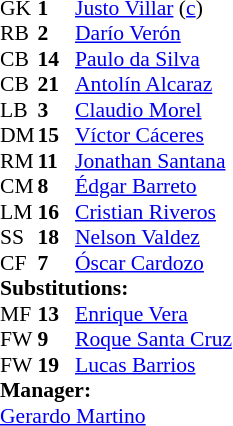<table style="font-size: 90%" cellspacing="0" cellpadding="0">
<tr>
<th width="25"></th>
<th width="25"></th>
</tr>
<tr>
<td>GK</td>
<td><strong>1</strong></td>
<td><a href='#'>Justo Villar</a> (<a href='#'>c</a>)</td>
</tr>
<tr>
<td>RB</td>
<td><strong>2</strong></td>
<td><a href='#'>Darío Verón</a></td>
</tr>
<tr>
<td>CB</td>
<td><strong>14</strong></td>
<td><a href='#'>Paulo da Silva</a></td>
</tr>
<tr>
<td>CB</td>
<td><strong>21</strong></td>
<td><a href='#'>Antolín Alcaraz</a></td>
<td></td>
</tr>
<tr>
<td>LB</td>
<td><strong>3</strong></td>
<td><a href='#'>Claudio Morel</a></td>
<td></td>
</tr>
<tr>
<td>DM</td>
<td><strong>15</strong></td>
<td><a href='#'>Víctor Cáceres</a></td>
<td></td>
<td></td>
</tr>
<tr>
<td>RM</td>
<td><strong>11</strong></td>
<td><a href='#'>Jonathan Santana</a></td>
<td></td>
</tr>
<tr>
<td>CM</td>
<td><strong>8</strong></td>
<td><a href='#'>Édgar Barreto</a></td>
<td></td>
<td></td>
</tr>
<tr>
<td>LM</td>
<td><strong>16</strong></td>
<td><a href='#'>Cristian Riveros</a></td>
</tr>
<tr>
<td>SS</td>
<td><strong>18</strong></td>
<td><a href='#'>Nelson Valdez</a></td>
<td></td>
<td></td>
</tr>
<tr>
<td>CF</td>
<td><strong>7</strong></td>
<td><a href='#'>Óscar Cardozo</a></td>
</tr>
<tr>
<td colspan=3><strong>Substitutions:</strong></td>
</tr>
<tr>
<td>MF</td>
<td><strong>13</strong></td>
<td><a href='#'>Enrique Vera</a></td>
<td></td>
<td></td>
</tr>
<tr>
<td>FW</td>
<td><strong>9</strong></td>
<td><a href='#'>Roque Santa Cruz</a></td>
<td></td>
<td></td>
</tr>
<tr>
<td>FW</td>
<td><strong>19</strong></td>
<td><a href='#'>Lucas Barrios</a></td>
<td></td>
<td></td>
</tr>
<tr>
<td colspan=3><strong>Manager:</strong></td>
</tr>
<tr>
<td colspan=4> <a href='#'>Gerardo Martino</a></td>
</tr>
</table>
